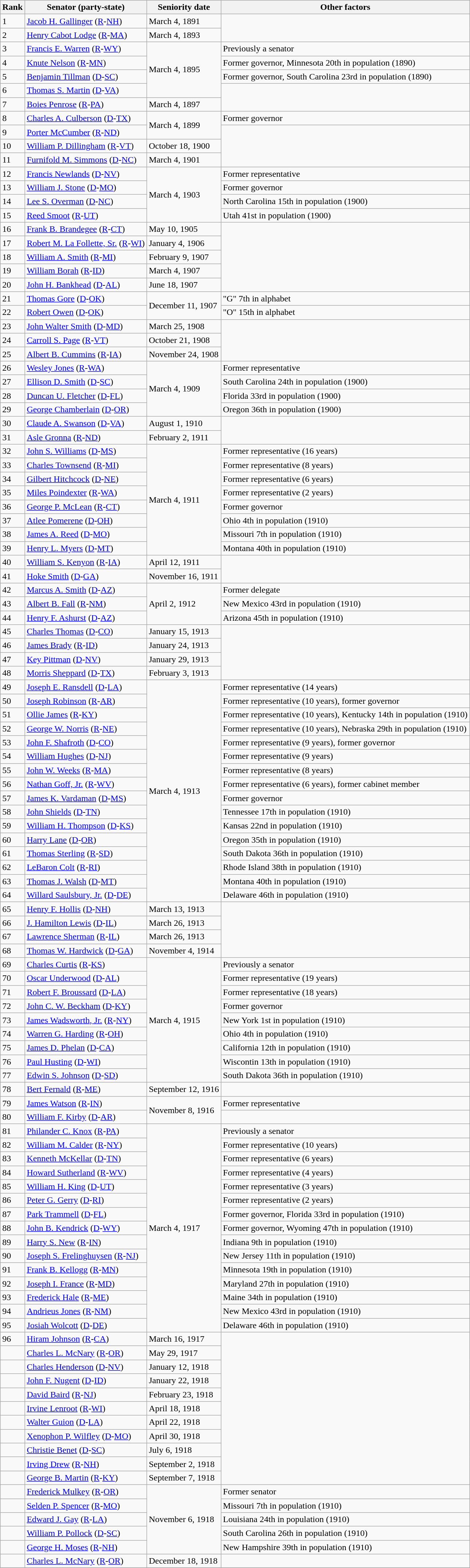<table class=wikitable>
<tr valign=bottom>
<th>Rank</th>
<th>Senator (party-state)</th>
<th>Seniority date</th>
<th>Other factors</th>
</tr>
<tr>
<td>1</td>
<td><a href='#'>Jacob H. Gallinger</a> (<a href='#'>R</a>-<a href='#'>NH</a>)</td>
<td>March 4, 1891</td>
<td rowspan=2></td>
</tr>
<tr>
<td>2</td>
<td><a href='#'>Henry Cabot Lodge</a> (<a href='#'>R</a>-<a href='#'>MA</a>)</td>
<td>March 4, 1893</td>
</tr>
<tr>
<td>3</td>
<td><a href='#'>Francis E. Warren</a> (<a href='#'>R</a>-<a href='#'>WY</a>)</td>
<td rowspan=4>March 4, 1895</td>
<td>Previously a senator</td>
</tr>
<tr>
<td>4</td>
<td><a href='#'>Knute Nelson</a> (<a href='#'>R</a>-<a href='#'>MN</a>)</td>
<td>Former governor, Minnesota 20th in population (1890)</td>
</tr>
<tr>
<td>5</td>
<td><a href='#'>Benjamin Tillman</a> (<a href='#'>D</a>-<a href='#'>SC</a>)</td>
<td>Former governor, South Carolina 23rd in population (1890)</td>
</tr>
<tr>
<td>6</td>
<td><a href='#'>Thomas S. Martin</a> (<a href='#'>D</a>-<a href='#'>VA</a>)</td>
<td rowspan=2></td>
</tr>
<tr>
<td>7</td>
<td><a href='#'>Boies Penrose</a> (<a href='#'>R</a>-<a href='#'>PA</a>)</td>
<td>March 4, 1897</td>
</tr>
<tr>
<td>8</td>
<td><a href='#'>Charles A. Culberson</a> (<a href='#'>D</a>-<a href='#'>TX</a>)</td>
<td rowspan=2>March 4, 1899</td>
<td>Former governor</td>
</tr>
<tr>
<td>9</td>
<td><a href='#'>Porter McCumber</a> (<a href='#'>R</a>-<a href='#'>ND</a>)</td>
<td rowspan=3></td>
</tr>
<tr>
<td>10</td>
<td><a href='#'>William P. Dillingham</a> (<a href='#'>R</a>-<a href='#'>VT</a>)</td>
<td>October 18, 1900</td>
</tr>
<tr>
<td>11</td>
<td><a href='#'>Furnifold M. Simmons</a> (<a href='#'>D</a>-<a href='#'>NC</a>)</td>
<td>March 4, 1901</td>
</tr>
<tr>
<td>12</td>
<td><a href='#'>Francis Newlands</a> (<a href='#'>D</a>-<a href='#'>NV</a>)</td>
<td rowspan=4>March 4, 1903</td>
<td>Former representative</td>
</tr>
<tr>
<td>13</td>
<td><a href='#'>William J. Stone</a> (<a href='#'>D</a>-<a href='#'>MO</a>)</td>
<td>Former governor</td>
</tr>
<tr>
<td>14</td>
<td><a href='#'>Lee S. Overman</a> (<a href='#'>D</a>-<a href='#'>NC</a>)</td>
<td>North Carolina 15th in population (1900)</td>
</tr>
<tr>
<td>15</td>
<td><a href='#'>Reed Smoot</a> (<a href='#'>R</a>-<a href='#'>UT</a>)</td>
<td>Utah 41st in population (1900)</td>
</tr>
<tr>
<td>16</td>
<td><a href='#'>Frank B. Brandegee</a> (<a href='#'>R</a>-<a href='#'>CT</a>)</td>
<td>May 10, 1905</td>
<td rowspan=5></td>
</tr>
<tr>
<td>17</td>
<td><a href='#'>Robert M. La Follette, Sr.</a> (<a href='#'>R</a>-<a href='#'>WI</a>)</td>
<td>January 4, 1906</td>
</tr>
<tr>
<td>18</td>
<td><a href='#'>William A. Smith</a> (<a href='#'>R</a>-<a href='#'>MI</a>) </td>
<td>February 9, 1907</td>
</tr>
<tr>
<td>19</td>
<td><a href='#'>William Borah</a> (<a href='#'>R</a>-<a href='#'>ID</a>)</td>
<td>March 4, 1907</td>
</tr>
<tr>
<td>20</td>
<td><a href='#'>John H. Bankhead</a> (<a href='#'>D</a>-<a href='#'>AL</a>)</td>
<td>June 18, 1907</td>
</tr>
<tr>
<td>21</td>
<td><a href='#'>Thomas Gore</a> (<a href='#'>D</a>-<a href='#'>OK</a>)</td>
<td rowspan=2>December 11, 1907</td>
<td>"G" 7th in alphabet</td>
</tr>
<tr>
<td>22</td>
<td><a href='#'>Robert Owen</a> (<a href='#'>D</a>-<a href='#'>OK</a>)</td>
<td>"O" 15th in alphabet</td>
</tr>
<tr>
<td>23</td>
<td><a href='#'>John Walter Smith</a> (<a href='#'>D</a>-<a href='#'>MD</a>)</td>
<td>March 25, 1908</td>
<td rowspan=3></td>
</tr>
<tr>
<td>24</td>
<td><a href='#'>Carroll S. Page</a> (<a href='#'>R</a>-<a href='#'>VT</a>)</td>
<td>October 21, 1908</td>
</tr>
<tr>
<td>25</td>
<td><a href='#'>Albert B. Cummins</a> (<a href='#'>R</a>-<a href='#'>IA</a>)</td>
<td>November 24, 1908</td>
</tr>
<tr>
<td>26</td>
<td><a href='#'>Wesley Jones</a> (<a href='#'>R</a>-<a href='#'>WA</a>)</td>
<td rowspan=4>March 4, 1909</td>
<td>Former representative</td>
</tr>
<tr>
<td>27</td>
<td><a href='#'>Ellison D. Smith</a> (<a href='#'>D</a>-<a href='#'>SC</a>)</td>
<td>South Carolina 24th in population (1900)</td>
</tr>
<tr>
<td>28</td>
<td><a href='#'>Duncan U. Fletcher</a> (<a href='#'>D</a>-<a href='#'>FL</a>)</td>
<td>Florida 33rd in population (1900)</td>
</tr>
<tr>
<td>29</td>
<td><a href='#'>George Chamberlain</a> (<a href='#'>D</a>-<a href='#'>OR</a>)</td>
<td>Oregon 36th in population (1900)</td>
</tr>
<tr>
<td>30</td>
<td><a href='#'>Claude A. Swanson</a> (<a href='#'>D</a>-<a href='#'>VA</a>)</td>
<td>August 1, 1910</td>
<td rowspan=2></td>
</tr>
<tr>
<td>31</td>
<td><a href='#'>Asle Gronna</a> (<a href='#'>R</a>-<a href='#'>ND</a>)</td>
<td>February 2, 1911</td>
</tr>
<tr>
<td>32</td>
<td><a href='#'>John S. Williams</a> (<a href='#'>D</a>-<a href='#'>MS</a>)</td>
<td rowspan=8>March 4, 1911</td>
<td>Former representative (16 years)</td>
</tr>
<tr>
<td>33</td>
<td><a href='#'>Charles Townsend</a> (<a href='#'>R</a>-<a href='#'>MI</a>)</td>
<td>Former representative (8 years)</td>
</tr>
<tr>
<td>34</td>
<td><a href='#'>Gilbert Hitchcock</a> (<a href='#'>D</a>-<a href='#'>NE</a>)</td>
<td>Former representative (6 years)</td>
</tr>
<tr>
<td>35</td>
<td><a href='#'>Miles Poindexter</a> (<a href='#'>R</a>-<a href='#'>WA</a>)</td>
<td>Former representative (2 years)</td>
</tr>
<tr>
<td>36</td>
<td><a href='#'>George P. McLean</a> (<a href='#'>R</a>-<a href='#'>CT</a>)</td>
<td>Former governor</td>
</tr>
<tr>
<td>37</td>
<td><a href='#'>Atlee Pomerene</a> (<a href='#'>D</a>-<a href='#'>OH</a>)</td>
<td>Ohio 4th in population (1910)</td>
</tr>
<tr>
<td>38</td>
<td><a href='#'>James A. Reed</a> (<a href='#'>D</a>-<a href='#'>MO</a>)</td>
<td>Missouri 7th in population (1910)</td>
</tr>
<tr>
<td>39</td>
<td><a href='#'>Henry L. Myers</a> (<a href='#'>D</a>-<a href='#'>MT</a>)</td>
<td>Montana 40th in population (1910)</td>
</tr>
<tr>
<td>40</td>
<td><a href='#'>William S. Kenyon</a> (<a href='#'>R</a>-<a href='#'>IA</a>)</td>
<td>April 12, 1911</td>
<td rowspan=2></td>
</tr>
<tr>
<td>41</td>
<td><a href='#'>Hoke Smith</a> (<a href='#'>D</a>-<a href='#'>GA</a>)</td>
<td>November 16, 1911</td>
</tr>
<tr>
<td>42</td>
<td><a href='#'>Marcus A. Smith</a> (<a href='#'>D</a>-<a href='#'>AZ</a>)</td>
<td rowspan=3>April 2, 1912</td>
<td>Former delegate</td>
</tr>
<tr>
<td>43</td>
<td><a href='#'>Albert B. Fall</a> (<a href='#'>R</a>-<a href='#'>NM</a>)</td>
<td>New Mexico 43rd in population (1910)</td>
</tr>
<tr>
<td>44</td>
<td><a href='#'>Henry F. Ashurst</a> (<a href='#'>D</a>-<a href='#'>AZ</a>)</td>
<td>Arizona 45th in population (1910)</td>
</tr>
<tr>
<td>45</td>
<td><a href='#'>Charles Thomas</a> (<a href='#'>D</a>-<a href='#'>CO</a>)</td>
<td>January 15, 1913</td>
<td rowspan=4></td>
</tr>
<tr>
<td>46</td>
<td><a href='#'>James Brady</a> (<a href='#'>R</a>-<a href='#'>ID</a>)</td>
<td>January 24, 1913</td>
</tr>
<tr>
<td>47</td>
<td><a href='#'>Key Pittman</a> (<a href='#'>D</a>-<a href='#'>NV</a>)</td>
<td>January 29, 1913</td>
</tr>
<tr>
<td>48</td>
<td><a href='#'>Morris Sheppard</a> (<a href='#'>D</a>-<a href='#'>TX</a>)</td>
<td>February 3, 1913</td>
</tr>
<tr>
<td>49</td>
<td><a href='#'>Joseph E. Ransdell</a> (<a href='#'>D</a>-<a href='#'>LA</a>)</td>
<td rowspan=16>March 4, 1913</td>
<td>Former representative (14 years)</td>
</tr>
<tr>
<td>50</td>
<td><a href='#'>Joseph Robinson</a> (<a href='#'>R</a>-<a href='#'>AR</a>)</td>
<td>Former representative (10 years), former governor</td>
</tr>
<tr>
<td>51</td>
<td><a href='#'>Ollie James</a> (<a href='#'>R</a>-<a href='#'>KY</a>)</td>
<td>Former representative (10 years), Kentucky 14th in population (1910)</td>
</tr>
<tr>
<td>52</td>
<td><a href='#'>George W. Norris</a> (<a href='#'>R</a>-<a href='#'>NE</a>)</td>
<td>Former representative (10 years), Nebraska 29th in population (1910)</td>
</tr>
<tr>
<td>53</td>
<td><a href='#'>John F. Shafroth</a> (<a href='#'>D</a>-<a href='#'>CO</a>)</td>
<td>Former representative (9 years), former governor</td>
</tr>
<tr>
<td>54</td>
<td><a href='#'>William Hughes</a> (<a href='#'>D</a>-<a href='#'>NJ</a>)</td>
<td>Former representative (9 years)</td>
</tr>
<tr>
<td>55</td>
<td><a href='#'>John W. Weeks</a> (<a href='#'>R</a>-<a href='#'>MA</a>)</td>
<td>Former representative (8 years)</td>
</tr>
<tr>
<td>56</td>
<td><a href='#'>Nathan Goff, Jr.</a> (<a href='#'>R</a>-<a href='#'>WV</a>)</td>
<td>Former representative (6 years), former cabinet member</td>
</tr>
<tr>
<td>57</td>
<td><a href='#'>James K. Vardaman</a> (<a href='#'>D</a>-<a href='#'>MS</a>)</td>
<td>Former governor</td>
</tr>
<tr>
<td>58</td>
<td><a href='#'>John Shields</a> (<a href='#'>D</a>-<a href='#'>TN</a>)</td>
<td>Tennessee 17th in population (1910)</td>
</tr>
<tr>
<td>59</td>
<td><a href='#'>William H. Thompson</a> (<a href='#'>D</a>-<a href='#'>KS</a>)</td>
<td>Kansas 22nd in population (1910)</td>
</tr>
<tr>
<td>60</td>
<td><a href='#'>Harry Lane</a> (<a href='#'>D</a>-<a href='#'>OR</a>)</td>
<td>Oregon 35th in population (1910)</td>
</tr>
<tr>
<td>61</td>
<td><a href='#'>Thomas Sterling</a> (<a href='#'>R</a>-<a href='#'>SD</a>)</td>
<td>South Dakota 36th in population (1910)</td>
</tr>
<tr>
<td>62</td>
<td><a href='#'>LeBaron Colt</a> (<a href='#'>R</a>-<a href='#'>RI</a>)</td>
<td>Rhode Island 38th in population (1910)</td>
</tr>
<tr>
<td>63</td>
<td><a href='#'>Thomas J. Walsh</a> (<a href='#'>D</a>-<a href='#'>MT</a>)</td>
<td>Montana 40th in population (1910)</td>
</tr>
<tr>
<td>64</td>
<td><a href='#'>Willard Saulsbury, Jr.</a> (<a href='#'>D</a>-<a href='#'>DE</a>)</td>
<td>Delaware 46th in population (1910)</td>
</tr>
<tr>
<td>65</td>
<td><a href='#'>Henry F. Hollis</a> (<a href='#'>D</a>-<a href='#'>NH</a>)</td>
<td>March 13, 1913</td>
<td rowspan=4></td>
</tr>
<tr>
<td>66</td>
<td><a href='#'>J. Hamilton Lewis</a> (<a href='#'>D</a>-<a href='#'>IL</a>)</td>
<td>March 26, 1913</td>
</tr>
<tr>
<td>67</td>
<td><a href='#'>Lawrence Sherman</a> (<a href='#'>R</a>-<a href='#'>IL</a>)</td>
<td>March 26, 1913</td>
</tr>
<tr>
<td>68</td>
<td><a href='#'>Thomas W. Hardwick</a> (<a href='#'>D</a>-<a href='#'>GA</a>)</td>
<td>November 4, 1914</td>
</tr>
<tr>
<td>69</td>
<td><a href='#'>Charles Curtis</a> (<a href='#'>R</a>-<a href='#'>KS</a>)</td>
<td rowspan=9>March 4, 1915</td>
<td>Previously a senator</td>
</tr>
<tr>
<td>70</td>
<td><a href='#'>Oscar Underwood</a> (<a href='#'>D</a>-<a href='#'>AL</a>)</td>
<td>Former representative (19 years)</td>
</tr>
<tr>
<td>71</td>
<td><a href='#'>Robert F. Broussard</a> (<a href='#'>D</a>-<a href='#'>LA</a>)</td>
<td>Former representative (18 years)</td>
</tr>
<tr>
<td>72</td>
<td><a href='#'>John C. W. Beckham</a> (<a href='#'>D</a>-<a href='#'>KY</a>)</td>
<td>Former governor</td>
</tr>
<tr>
<td>73</td>
<td><a href='#'>James Wadsworth, Jr.</a> (<a href='#'>R</a>-<a href='#'>NY</a>)</td>
<td>New York 1st in population (1910)</td>
</tr>
<tr>
<td>74</td>
<td><a href='#'>Warren G. Harding</a> (<a href='#'>R</a>-<a href='#'>OH</a>)</td>
<td>Ohio 4th in population (1910)</td>
</tr>
<tr>
<td>75</td>
<td><a href='#'>James D. Phelan</a> (<a href='#'>D</a>-<a href='#'>CA</a>)</td>
<td>California 12th in population (1910)</td>
</tr>
<tr>
<td>76</td>
<td><a href='#'>Paul Husting</a> (<a href='#'>D</a>-<a href='#'>WI</a>)</td>
<td>Wiscontin 13th in population (1910)</td>
</tr>
<tr>
<td>77</td>
<td><a href='#'>Edwin S. Johnson</a> (<a href='#'>D</a>-<a href='#'>SD</a>)</td>
<td>South Dakota 36th in population (1910)</td>
</tr>
<tr>
<td>78</td>
<td><a href='#'>Bert Fernald</a> (<a href='#'>R</a>-<a href='#'>ME</a>)</td>
<td>September 12, 1916</td>
<td></td>
</tr>
<tr>
<td>79</td>
<td><a href='#'>James Watson</a> (<a href='#'>R</a>-<a href='#'>IN</a>)</td>
<td rowspan=2>November 8, 1916</td>
<td>Former representative</td>
</tr>
<tr>
<td>80</td>
<td><a href='#'>William F. Kirby</a> (<a href='#'>D</a>-<a href='#'>AR</a>)</td>
<td></td>
</tr>
<tr>
<td>81</td>
<td><a href='#'>Philander C. Knox</a> (<a href='#'>R</a>-<a href='#'>PA</a>)</td>
<td rowspan=15>March 4, 1917</td>
<td>Previously a senator</td>
</tr>
<tr>
<td>82</td>
<td><a href='#'>William M. Calder</a> (<a href='#'>R</a>-<a href='#'>NY</a>)</td>
<td>Former representative (10 years)</td>
</tr>
<tr>
<td>83</td>
<td><a href='#'>Kenneth McKellar</a> (<a href='#'>D</a>-<a href='#'>TN</a>)</td>
<td>Former representative (6 years)</td>
</tr>
<tr>
<td>84</td>
<td><a href='#'>Howard Sutherland</a> (<a href='#'>R</a>-<a href='#'>WV</a>)</td>
<td>Former representative (4 years)</td>
</tr>
<tr>
<td>85</td>
<td><a href='#'>William H. King</a> (<a href='#'>D</a>-<a href='#'>UT</a>)</td>
<td>Former representative (3 years)</td>
</tr>
<tr>
<td>86</td>
<td><a href='#'>Peter G. Gerry</a> (<a href='#'>D</a>-<a href='#'>RI</a>)</td>
<td>Former representative (2 years)</td>
</tr>
<tr>
<td>87</td>
<td><a href='#'>Park Trammell</a> (<a href='#'>D</a>-<a href='#'>FL</a>)</td>
<td>Former governor, Florida 33rd in population (1910)</td>
</tr>
<tr>
<td>88</td>
<td><a href='#'>John B. Kendrick</a> (<a href='#'>D</a>-<a href='#'>WY</a>)</td>
<td>Former governor, Wyoming 47th in population (1910)</td>
</tr>
<tr>
<td>89</td>
<td><a href='#'>Harry S. New</a> (<a href='#'>R</a>-<a href='#'>IN</a>)</td>
<td>Indiana 9th in population (1910)</td>
</tr>
<tr>
<td>90</td>
<td><a href='#'>Joseph S. Frelinghuysen</a> (<a href='#'>R</a>-<a href='#'>NJ</a>)</td>
<td>New Jersey 11th in population (1910)</td>
</tr>
<tr>
<td>91</td>
<td><a href='#'>Frank B. Kellogg</a> (<a href='#'>R</a>-<a href='#'>MN</a>)</td>
<td>Minnesota 19th in population (1910)</td>
</tr>
<tr>
<td>92</td>
<td><a href='#'>Joseph I. France</a> (<a href='#'>R</a>-<a href='#'>MD</a>)</td>
<td>Maryland 27th in population (1910)</td>
</tr>
<tr>
<td>93</td>
<td><a href='#'>Frederick Hale</a> (<a href='#'>R</a>-<a href='#'>ME</a>)</td>
<td>Maine 34th in population (1910)</td>
</tr>
<tr>
<td>94</td>
<td><a href='#'>Andrieus Jones</a> (<a href='#'>R</a>-<a href='#'>NM</a>)</td>
<td>New Mexico 43rd in population (1910)</td>
</tr>
<tr>
<td>95</td>
<td><a href='#'>Josiah Wolcott</a> (<a href='#'>D</a>-<a href='#'>DE</a>)</td>
<td>Delaware 46th in population (1910)</td>
</tr>
<tr>
<td>96</td>
<td><a href='#'>Hiram Johnson</a> (<a href='#'>R</a>-<a href='#'>CA</a>)</td>
<td>March 16, 1917</td>
<td rowspan=11></td>
</tr>
<tr>
<td></td>
<td><a href='#'>Charles L. McNary</a> (<a href='#'>R</a>-<a href='#'>OR</a>)</td>
<td>May 29, 1917</td>
</tr>
<tr>
<td></td>
<td><a href='#'>Charles Henderson</a> (<a href='#'>D</a>-<a href='#'>NV</a>)</td>
<td>January 12, 1918</td>
</tr>
<tr>
<td></td>
<td><a href='#'>John F. Nugent</a> (<a href='#'>D</a>-<a href='#'>ID</a>)</td>
<td>January 22, 1918</td>
</tr>
<tr>
<td></td>
<td><a href='#'>David Baird</a> (<a href='#'>R</a>-<a href='#'>NJ</a>)</td>
<td>February 23, 1918</td>
</tr>
<tr>
<td></td>
<td><a href='#'>Irvine Lenroot</a> (<a href='#'>R</a>-<a href='#'>WI</a>)</td>
<td>April 18, 1918</td>
</tr>
<tr>
<td></td>
<td><a href='#'>Walter Guion</a> (<a href='#'>D</a>-<a href='#'>LA</a>)</td>
<td>April 22, 1918</td>
</tr>
<tr>
<td></td>
<td><a href='#'>Xenophon P. Wilfley</a> (<a href='#'>D</a>-<a href='#'>MO</a>)</td>
<td>April 30, 1918</td>
</tr>
<tr>
<td></td>
<td><a href='#'>Christie Benet</a> (<a href='#'>D</a>-<a href='#'>SC</a>)</td>
<td>July 6, 1918</td>
</tr>
<tr>
<td></td>
<td><a href='#'>Irving Drew</a> (<a href='#'>R</a>-<a href='#'>NH</a>)</td>
<td>September 2, 1918</td>
</tr>
<tr>
<td></td>
<td><a href='#'>George B. Martin</a> (<a href='#'>R</a>-<a href='#'>KY</a>)</td>
<td>September 7, 1918</td>
</tr>
<tr>
<td></td>
<td><a href='#'>Frederick Mulkey</a> (<a href='#'>R</a>-<a href='#'>OR</a>)</td>
<td rowspan=5>November 6, 1918</td>
<td>Former senator</td>
</tr>
<tr>
<td></td>
<td><a href='#'>Selden P. Spencer</a> (<a href='#'>R</a>-<a href='#'>MO</a>)</td>
<td>Missouri 7th in population (1910)</td>
</tr>
<tr>
<td></td>
<td><a href='#'>Edward J. Gay</a> (<a href='#'>R</a>-<a href='#'>LA</a>)</td>
<td>Louisiana 24th in population (1910)</td>
</tr>
<tr>
<td></td>
<td><a href='#'>William P. Pollock</a> (<a href='#'>D</a>-<a href='#'>SC</a>)</td>
<td>South Carolina 26th in population (1910)</td>
</tr>
<tr>
<td></td>
<td><a href='#'>George H. Moses</a> (<a href='#'>R</a>-<a href='#'>NH</a>)</td>
<td>New Hampshire 39th in population (1910)</td>
</tr>
<tr>
<td></td>
<td><a href='#'>Charles L. McNary</a> (<a href='#'>R</a>-<a href='#'>OR</a>)</td>
<td>December 18, 1918</td>
<td></td>
</tr>
<tr>
</tr>
</table>
